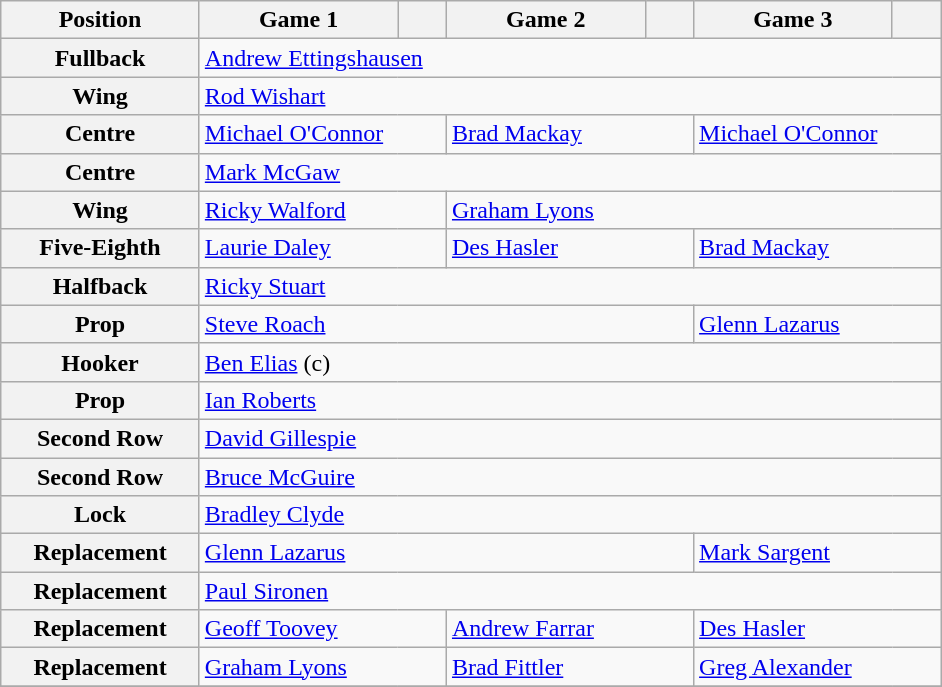<table class="wikitable">
<tr>
<th width="125">Position</th>
<th width="125">Game 1</th>
<th width="25"></th>
<th width="125">Game 2</th>
<th width="25"></th>
<th width="125">Game 3</th>
<th width="25"></th>
</tr>
<tr>
<th>Fullback</th>
<td colspan="6"> <a href='#'>Andrew Ettingshausen</a></td>
</tr>
<tr>
<th>Wing</th>
<td colspan="6"> <a href='#'>Rod Wishart</a></td>
</tr>
<tr>
<th>Centre</th>
<td colspan="2"> <a href='#'>Michael O'Connor</a></td>
<td colspan="2"> <a href='#'>Brad Mackay</a></td>
<td colspan="2"> <a href='#'>Michael O'Connor</a></td>
</tr>
<tr>
<th>Centre</th>
<td colspan="6"> <a href='#'>Mark McGaw</a></td>
</tr>
<tr>
<th>Wing</th>
<td colspan="2"> <a href='#'>Ricky Walford</a></td>
<td colspan="4"> <a href='#'>Graham Lyons</a></td>
</tr>
<tr>
<th>Five-Eighth</th>
<td colspan="2"> <a href='#'>Laurie Daley</a></td>
<td colspan="2"> <a href='#'>Des Hasler</a></td>
<td colspan="2"> <a href='#'>Brad Mackay</a></td>
</tr>
<tr>
<th>Halfback</th>
<td colspan="6"> <a href='#'>Ricky Stuart</a></td>
</tr>
<tr>
<th>Prop</th>
<td colspan="4"> <a href='#'>Steve Roach</a></td>
<td colspan="2"> <a href='#'>Glenn Lazarus</a></td>
</tr>
<tr>
<th>Hooker</th>
<td colspan="6"> <a href='#'>Ben Elias</a> (c)</td>
</tr>
<tr>
<th>Prop</th>
<td colspan="6"> <a href='#'>Ian Roberts</a></td>
</tr>
<tr>
<th>Second Row</th>
<td colspan="6"> <a href='#'>David Gillespie</a></td>
</tr>
<tr>
<th>Second Row</th>
<td colspan="6"> <a href='#'>Bruce McGuire</a></td>
</tr>
<tr>
<th>Lock</th>
<td colspan="6"> <a href='#'>Bradley Clyde</a></td>
</tr>
<tr>
<th>Replacement</th>
<td colspan="4"> <a href='#'>Glenn Lazarus</a></td>
<td colspan="2"> <a href='#'>Mark Sargent</a></td>
</tr>
<tr>
<th>Replacement</th>
<td colspan="6"> <a href='#'>Paul Sironen</a></td>
</tr>
<tr>
<th>Replacement</th>
<td colspan="2"> <a href='#'>Geoff Toovey</a></td>
<td colspan="2"> <a href='#'>Andrew Farrar</a></td>
<td colspan="2"> <a href='#'>Des Hasler</a></td>
</tr>
<tr>
<th>Replacement</th>
<td colspan="2"> <a href='#'>Graham Lyons</a></td>
<td colspan="2"> <a href='#'>Brad Fittler</a></td>
<td colspan="2"> <a href='#'>Greg Alexander</a></td>
</tr>
<tr>
</tr>
</table>
